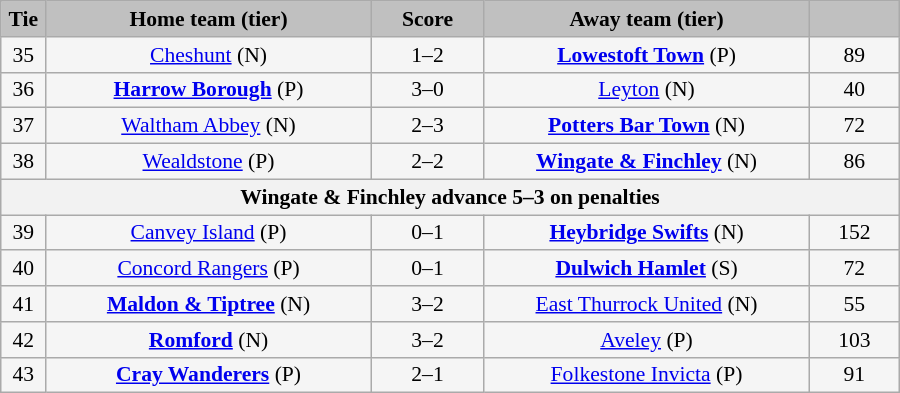<table class="wikitable" style="width: 600px; background:WhiteSmoke; text-align:center; font-size:90%">
<tr>
<td scope="col" style="width:  5.00%; background:silver;"><strong>Tie</strong></td>
<td scope="col" style="width: 36.25%; background:silver;"><strong>Home team (tier)</strong></td>
<td scope="col" style="width: 12.50%; background:silver;"><strong>Score</strong></td>
<td scope="col" style="width: 36.25%; background:silver;"><strong>Away team (tier)</strong></td>
<td scope="col" style="width: 10.00%; background:silver;"><strong></strong></td>
</tr>
<tr>
<td>35</td>
<td><a href='#'>Cheshunt</a> (N)</td>
<td>1–2</td>
<td><strong><a href='#'>Lowestoft Town</a></strong> (P)</td>
<td>89</td>
</tr>
<tr>
<td>36</td>
<td><strong><a href='#'>Harrow Borough</a></strong> (P)</td>
<td>3–0</td>
<td><a href='#'>Leyton</a> (N)</td>
<td>40</td>
</tr>
<tr>
<td>37</td>
<td><a href='#'>Waltham Abbey</a> (N)</td>
<td>2–3</td>
<td><strong><a href='#'>Potters Bar Town</a></strong> (N)</td>
<td>72</td>
</tr>
<tr>
<td>38</td>
<td><a href='#'>Wealdstone</a> (P)</td>
<td>2–2</td>
<td><strong><a href='#'>Wingate & Finchley</a></strong> (N)</td>
<td>86</td>
</tr>
<tr>
<th colspan="5">Wingate & Finchley advance 5–3 on penalties</th>
</tr>
<tr>
<td>39</td>
<td><a href='#'>Canvey Island</a> (P)</td>
<td>0–1</td>
<td><strong><a href='#'>Heybridge Swifts</a></strong> (N)</td>
<td>152</td>
</tr>
<tr>
<td>40</td>
<td><a href='#'>Concord Rangers</a> (P)</td>
<td>0–1</td>
<td><strong><a href='#'>Dulwich Hamlet</a></strong> (S)</td>
<td>72</td>
</tr>
<tr>
<td>41</td>
<td><strong><a href='#'>Maldon & Tiptree</a></strong> (N)</td>
<td>3–2</td>
<td><a href='#'>East Thurrock United</a> (N)</td>
<td>55</td>
</tr>
<tr>
<td>42</td>
<td><strong><a href='#'>Romford</a></strong> (N)</td>
<td>3–2</td>
<td><a href='#'>Aveley</a> (P)</td>
<td>103</td>
</tr>
<tr>
<td>43</td>
<td><strong><a href='#'>Cray Wanderers</a></strong> (P)</td>
<td>2–1 </td>
<td><a href='#'>Folkestone Invicta</a> (P)</td>
<td>91</td>
</tr>
</table>
